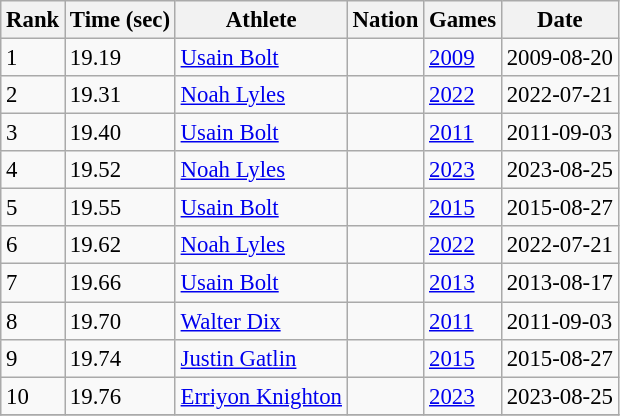<table class=wikitable style="font-size:95%">
<tr>
<th>Rank</th>
<th>Time (sec)</th>
<th>Athlete</th>
<th>Nation</th>
<th>Games</th>
<th>Date</th>
</tr>
<tr>
<td>1</td>
<td>19.19</td>
<td><a href='#'>Usain Bolt</a></td>
<td></td>
<td><a href='#'>2009</a></td>
<td>2009-08-20</td>
</tr>
<tr>
<td>2</td>
<td>19.31</td>
<td><a href='#'>Noah Lyles</a></td>
<td></td>
<td><a href='#'>2022</a></td>
<td>2022-07-21</td>
</tr>
<tr>
<td>3</td>
<td>19.40</td>
<td><a href='#'>Usain Bolt</a></td>
<td></td>
<td><a href='#'>2011</a></td>
<td>2011-09-03</td>
</tr>
<tr>
<td>4</td>
<td>19.52</td>
<td><a href='#'>Noah Lyles</a></td>
<td></td>
<td><a href='#'>2023</a></td>
<td>2023-08-25</td>
</tr>
<tr>
<td>5</td>
<td>19.55</td>
<td><a href='#'>Usain Bolt</a></td>
<td></td>
<td><a href='#'>2015</a></td>
<td>2015-08-27</td>
</tr>
<tr>
<td>6</td>
<td>19.62</td>
<td><a href='#'>Noah Lyles</a></td>
<td></td>
<td><a href='#'>2022</a></td>
<td>2022-07-21</td>
</tr>
<tr>
<td>7</td>
<td>19.66</td>
<td><a href='#'>Usain Bolt</a></td>
<td></td>
<td><a href='#'>2013</a></td>
<td>2013-08-17</td>
</tr>
<tr>
<td>8</td>
<td>19.70</td>
<td><a href='#'>Walter Dix</a></td>
<td></td>
<td><a href='#'>2011</a></td>
<td>2011-09-03</td>
</tr>
<tr>
<td>9</td>
<td>19.74</td>
<td><a href='#'>Justin Gatlin</a></td>
<td></td>
<td><a href='#'>2015</a></td>
<td>2015-08-27</td>
</tr>
<tr>
<td>10</td>
<td>19.76</td>
<td><a href='#'>Erriyon Knighton</a></td>
<td></td>
<td><a href='#'>2023</a></td>
<td>2023-08-25</td>
</tr>
<tr>
</tr>
</table>
